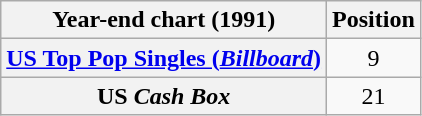<table class="wikitable sortable plainrowheaders" style="text-align:center">
<tr>
<th>Year-end chart (1991)</th>
<th>Position</th>
</tr>
<tr>
<th scope="row"><a href='#'>US Top Pop Singles (<em>Billboard</em>)</a></th>
<td>9</td>
</tr>
<tr>
<th scope="row">US <em>Cash Box</em></th>
<td>21</td>
</tr>
</table>
